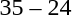<table style="text-align:center">
<tr>
<th width=200></th>
<th width=100></th>
<th width=200></th>
</tr>
<tr>
<td align=right><strong></strong></td>
<td>35 – 24</td>
<td align=left></td>
</tr>
</table>
